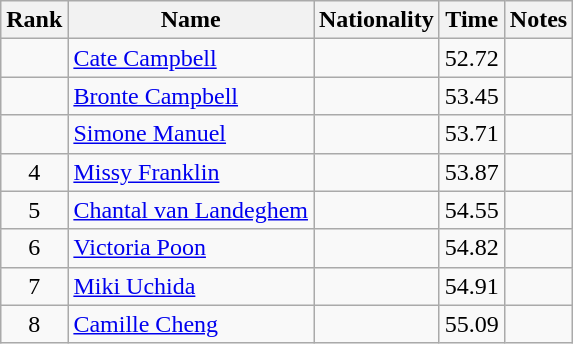<table class="wikitable sortable" style="text-align:center">
<tr>
<th>Rank</th>
<th>Name</th>
<th>Nationality</th>
<th>Time</th>
<th>Notes</th>
</tr>
<tr>
<td></td>
<td align=left><a href='#'>Cate Campbell</a></td>
<td align=left></td>
<td>52.72</td>
<td></td>
</tr>
<tr>
<td></td>
<td align=left><a href='#'>Bronte Campbell</a></td>
<td align=left></td>
<td>53.45</td>
<td></td>
</tr>
<tr>
<td></td>
<td align=left><a href='#'>Simone Manuel</a></td>
<td align=left></td>
<td>53.71</td>
<td></td>
</tr>
<tr>
<td>4</td>
<td align=left><a href='#'>Missy Franklin</a></td>
<td align=left></td>
<td>53.87</td>
<td></td>
</tr>
<tr>
<td>5</td>
<td align=left><a href='#'>Chantal van Landeghem</a></td>
<td align=left></td>
<td>54.55</td>
<td></td>
</tr>
<tr>
<td>6</td>
<td align=left><a href='#'>Victoria Poon</a></td>
<td align=left></td>
<td>54.82</td>
<td></td>
</tr>
<tr>
<td>7</td>
<td align=left><a href='#'>Miki Uchida</a></td>
<td align=left></td>
<td>54.91</td>
<td></td>
</tr>
<tr>
<td>8</td>
<td align=left><a href='#'>Camille Cheng</a></td>
<td align=left></td>
<td>55.09</td>
<td></td>
</tr>
</table>
